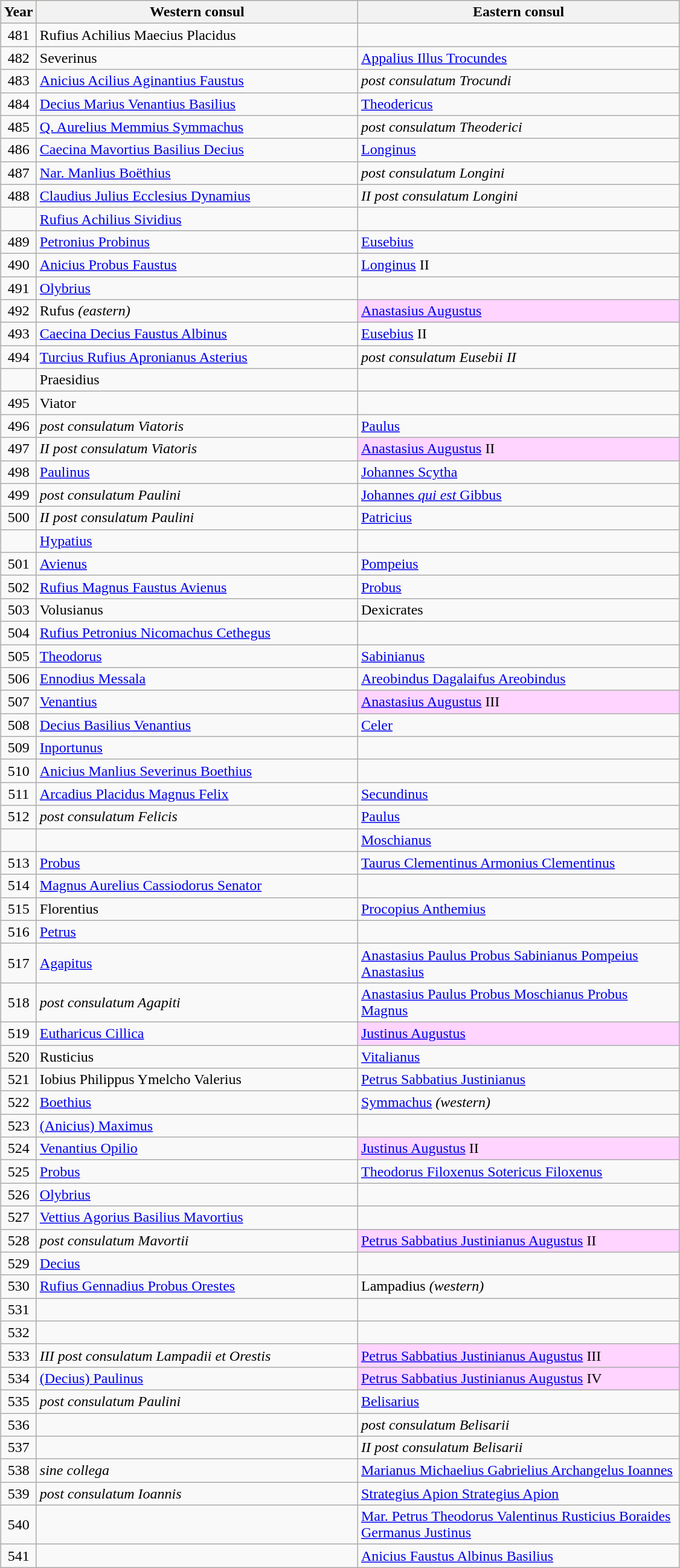<table class="wikitable" style="width:750px; margin-left: auto; margin-right: auto; border: none;">
<tr bgcolor="#FFDEAD">
<th width=4%>Year</th>
<th width="48%">Western consul</th>
<th width=48%>Eastern consul</th>
</tr>
<tr>
<td align=center>481</td>
<td>Rufius Achilius Maecius Placidus</td>
<td></td>
</tr>
<tr>
<td align=center>482</td>
<td>Severinus</td>
<td><a href='#'>Appalius Illus Trocundes</a></td>
</tr>
<tr>
<td align=center>483</td>
<td><a href='#'>Anicius Acilius Aginantius Faustus</a></td>
<td><em>post consulatum Trocundi</em></td>
</tr>
<tr>
<td align=center>484</td>
<td><a href='#'>Decius Marius Venantius Basilius</a></td>
<td><a href='#'>Theodericus</a></td>
</tr>
<tr>
<td align=center>485</td>
<td><a href='#'>Q. Aurelius Memmius Symmachus</a></td>
<td><em>post consulatum Theoderici</em></td>
</tr>
<tr>
<td align=center>486</td>
<td><a href='#'>Caecina Mavortius Basilius Decius</a></td>
<td><a href='#'>Longinus</a></td>
</tr>
<tr>
<td align=center>487</td>
<td><a href='#'>Nar. Manlius Boëthius</a></td>
<td><em>post consulatum Longini</em></td>
</tr>
<tr>
<td align=center>488</td>
<td><a href='#'>Claudius Julius Ecclesius Dynamius</a></td>
<td><em>II post consulatum Longini</em></td>
</tr>
<tr>
<td align=center></td>
<td><a href='#'>Rufius Achilius Sividius</a></td>
<td></td>
</tr>
<tr>
<td align=center>489</td>
<td><a href='#'>Petronius Probinus</a></td>
<td><a href='#'>Eusebius</a></td>
</tr>
<tr>
<td align=center>490</td>
<td><a href='#'>Anicius Probus Faustus</a></td>
<td><a href='#'>Longinus</a> II</td>
</tr>
<tr>
<td align=center>491</td>
<td><a href='#'>Olybrius</a></td>
<td></td>
</tr>
<tr>
<td align=center>492</td>
<td>Rufus <em>(eastern)</em></td>
<td bgcolor="#ffd4ff"><a href='#'>Anastasius Augustus</a></td>
</tr>
<tr>
<td align=center>493</td>
<td><a href='#'>Caecina Decius Faustus Albinus</a></td>
<td><a href='#'>Eusebius</a> II</td>
</tr>
<tr>
<td align=center>494</td>
<td><a href='#'>Turcius Rufius Apronianus Asterius</a></td>
<td><em>post consulatum Eusebii II</em></td>
</tr>
<tr>
<td align=center></td>
<td>Praesidius</td>
<td></td>
</tr>
<tr>
<td align=center>495</td>
<td>Viator</td>
<td></td>
</tr>
<tr>
<td align=center>496</td>
<td><em>post consulatum Viatoris</em></td>
<td><a href='#'>Paulus</a></td>
</tr>
<tr>
<td align=center>497</td>
<td><em>II post consulatum Viatoris</em></td>
<td bgcolor="#ffd4ff"><a href='#'>Anastasius Augustus</a> II</td>
</tr>
<tr>
<td align=center>498</td>
<td><a href='#'>Paulinus</a></td>
<td><a href='#'>Johannes Scytha</a></td>
</tr>
<tr>
<td align=center>499</td>
<td><em>post consulatum Paulini</em></td>
<td><a href='#'>Johannes <em>qui est</em> Gibbus</a></td>
</tr>
<tr>
<td align=center>500</td>
<td><em>II post consulatum Paulini</em></td>
<td><a href='#'>Patricius</a></td>
</tr>
<tr>
<td align=center></td>
<td><a href='#'>Hypatius</a></td>
<td></td>
</tr>
<tr>
<td align=center>501</td>
<td><a href='#'>Avienus</a></td>
<td><a href='#'>Pompeius</a></td>
</tr>
<tr>
<td align=center>502</td>
<td><a href='#'>Rufius Magnus Faustus Avienus</a></td>
<td><a href='#'>Probus</a></td>
</tr>
<tr>
<td align=center>503</td>
<td>Volusianus</td>
<td>Dexicrates</td>
</tr>
<tr>
<td align=center>504</td>
<td><a href='#'>Rufius Petronius Nicomachus Cethegus</a></td>
<td></td>
</tr>
<tr>
<td align=center>505</td>
<td><a href='#'>Theodorus</a></td>
<td><a href='#'>Sabinianus</a></td>
</tr>
<tr>
<td align=center>506</td>
<td><a href='#'>Ennodius Messala</a></td>
<td><a href='#'>Areobindus Dagalaifus Areobindus</a></td>
</tr>
<tr>
<td align=center>507</td>
<td><a href='#'>Venantius</a></td>
<td bgcolor="#ffd4ff"><a href='#'>Anastasius Augustus</a> III</td>
</tr>
<tr>
<td align=center>508</td>
<td><a href='#'>Decius Basilius Venantius</a></td>
<td><a href='#'>Celer</a></td>
</tr>
<tr>
<td align=center>509</td>
<td><a href='#'>Inportunus</a></td>
<td></td>
</tr>
<tr>
<td align=center>510</td>
<td><a href='#'>Anicius Manlius Severinus Boethius</a></td>
<td></td>
</tr>
<tr>
<td align=center>511</td>
<td><a href='#'>Arcadius Placidus Magnus Felix</a></td>
<td><a href='#'>Secundinus</a></td>
</tr>
<tr>
<td align=center>512</td>
<td><em>post consulatum Felicis</em></td>
<td><a href='#'>Paulus</a></td>
</tr>
<tr>
<td align=center></td>
<td></td>
<td><a href='#'>Moschianus</a></td>
</tr>
<tr>
<td align=center>513</td>
<td><a href='#'>Probus</a></td>
<td><a href='#'>Taurus Clementinus Armonius Clementinus</a></td>
</tr>
<tr>
<td align=center>514</td>
<td><a href='#'>Magnus Aurelius Cassiodorus Senator</a></td>
<td></td>
</tr>
<tr>
<td align=center>515</td>
<td>Florentius</td>
<td><a href='#'>Procopius Anthemius</a></td>
</tr>
<tr>
<td align=center>516</td>
<td><a href='#'>Petrus</a></td>
<td></td>
</tr>
<tr>
<td align=center>517</td>
<td><a href='#'>Agapitus</a></td>
<td><a href='#'>Anastasius Paulus Probus Sabinianus Pompeius Anastasius</a></td>
</tr>
<tr>
<td align=center>518</td>
<td><em>post consulatum Agapiti</em></td>
<td><a href='#'>Anastasius Paulus Probus Moschianus Probus Magnus</a></td>
</tr>
<tr>
<td align=center>519</td>
<td><a href='#'>Eutharicus Cillica</a></td>
<td bgcolor="#ffd4ff"><a href='#'>Justinus Augustus</a></td>
</tr>
<tr>
<td align=center>520</td>
<td>Rusticius</td>
<td><a href='#'>Vitalianus</a></td>
</tr>
<tr>
<td align=center>521</td>
<td>Iobius Philippus Ymelcho Valerius</td>
<td><a href='#'>Petrus Sabbatius Justinianus</a></td>
</tr>
<tr>
<td align=center>522</td>
<td><a href='#'>Boethius</a></td>
<td><a href='#'>Symmachus</a> <em>(western)</em></td>
</tr>
<tr>
<td align=center>523</td>
<td><a href='#'>(Anicius) Maximus</a></td>
<td></td>
</tr>
<tr>
<td align=center>524</td>
<td><a href='#'>Venantius Opilio</a></td>
<td bgcolor="#ffd4ff"><a href='#'>Justinus Augustus</a> II</td>
</tr>
<tr>
<td align=center>525</td>
<td><a href='#'>Probus</a></td>
<td><a href='#'>Theodorus Filoxenus Sotericus Filoxenus</a></td>
</tr>
<tr>
<td align=center>526</td>
<td><a href='#'>Olybrius</a></td>
<td></td>
</tr>
<tr>
<td align=center>527</td>
<td><a href='#'>Vettius Agorius Basilius Mavortius</a></td>
<td></td>
</tr>
<tr>
<td align=center>528</td>
<td><em>post consulatum Mavortii</em></td>
<td bgcolor="#ffd4ff"><a href='#'>Petrus Sabbatius Justinianus Augustus</a> II</td>
</tr>
<tr>
<td align=center>529</td>
<td><a href='#'>Decius</a></td>
<td></td>
</tr>
<tr>
<td align=center>530</td>
<td><a href='#'>Rufius Gennadius Probus Orestes</a></td>
<td>Lampadius <em>(western)</em></td>
</tr>
<tr>
<td align=center>531</td>
<td></td>
<td></td>
</tr>
<tr>
<td align=center>532</td>
<td></td>
<td></td>
</tr>
<tr>
<td align=center>533</td>
<td><em>III post consulatum Lampadii et Orestis</em></td>
<td bgcolor="#ffd4ff"><a href='#'>Petrus Sabbatius Justinianus Augustus</a> III</td>
</tr>
<tr>
<td align=center>534</td>
<td><a href='#'>(Decius) Paulinus</a></td>
<td bgcolor="#ffd4ff"><a href='#'>Petrus Sabbatius Justinianus Augustus</a> IV</td>
</tr>
<tr>
<td align=center>535</td>
<td><em>post consulatum Paulini</em></td>
<td><a href='#'>Belisarius</a></td>
</tr>
<tr>
<td align=center>536</td>
<td></td>
<td><em>post consulatum Belisarii</em></td>
</tr>
<tr>
<td align=center>537</td>
<td></td>
<td><em>II post consulatum Belisarii</em></td>
</tr>
<tr>
<td align=center>538</td>
<td><em>sine collega</em></td>
<td><a href='#'>Marianus Michaelius Gabrielius Archangelus Ioannes</a></td>
</tr>
<tr>
<td align=center>539</td>
<td><em>post consulatum Ioannis</em></td>
<td><a href='#'>Strategius Apion Strategius Apion</a></td>
</tr>
<tr>
<td align=center>540</td>
<td></td>
<td><a href='#'>Mar. Petrus Theodorus Valentinus Rusticius Boraides Germanus Justinus</a></td>
</tr>
<tr>
<td align=center>541</td>
<td></td>
<td><a href='#'>Anicius Faustus Albinus Basilius</a></td>
</tr>
</table>
